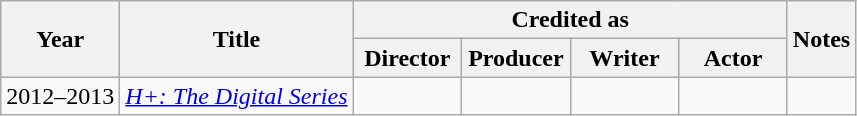<table class="wikitable sortable">
<tr>
<th rowspan=2>Year</th>
<th rowspan=2>Title</th>
<th colspan=4>Credited as</th>
<th rowspan=2 class="unsortable">Notes</th>
</tr>
<tr>
<th width=65>Director</th>
<th width=65>Producer</th>
<th width=65>Writer</th>
<th width=65>Actor</th>
</tr>
<tr>
<td>2012–2013</td>
<td><em><a href='#'>H+: The Digital Series</a></em></td>
<td></td>
<td></td>
<td></td>
<td></td>
<td></td>
</tr>
</table>
